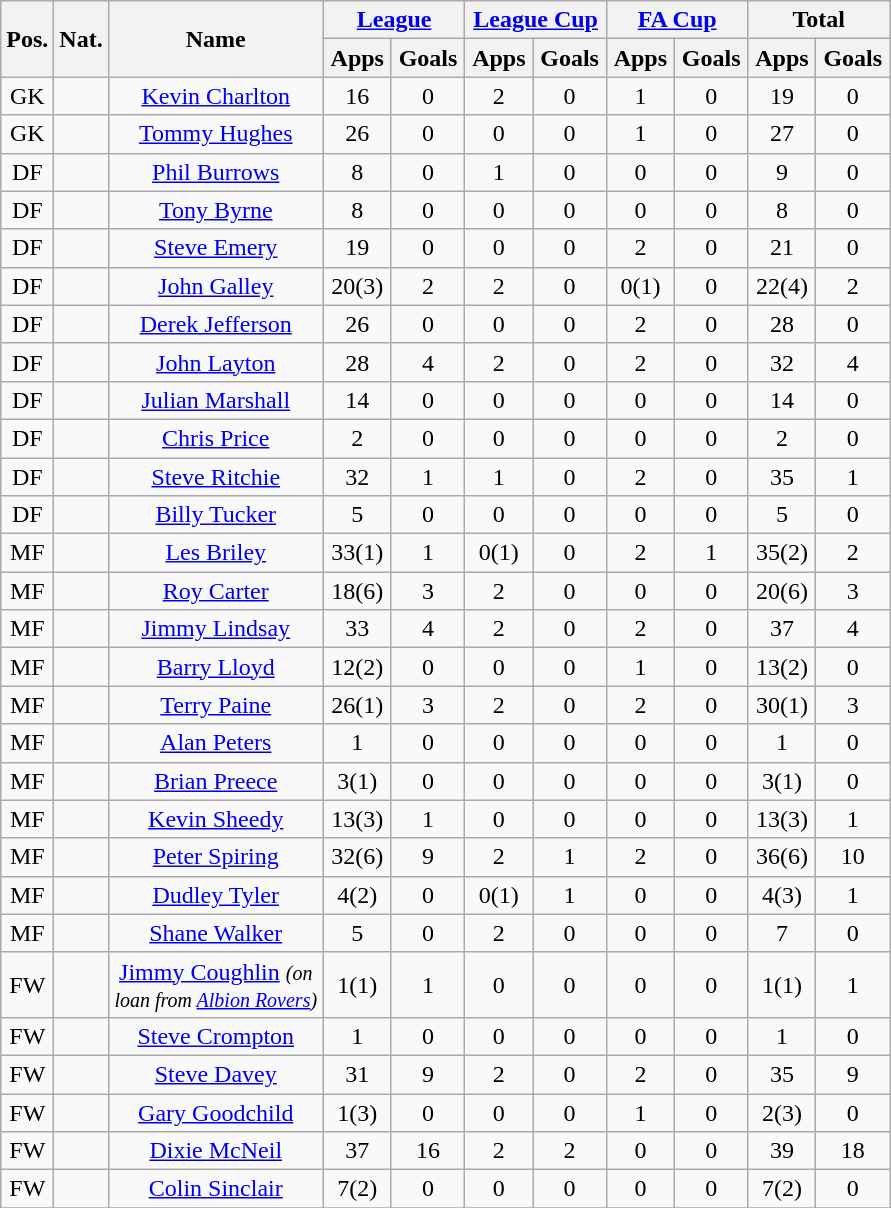<table class="wikitable plainrowheaders" style="text-align:center">
<tr>
<th rowspan="2">Pos.</th>
<th rowspan="2">Nat.</th>
<th rowspan="2" width="136">Name</th>
<th colspan="2" width="87"><a href='#'>League</a></th>
<th colspan="2" width="87"><a href='#'>League Cup</a></th>
<th colspan="2" width="87"><a href='#'>FA Cup</a></th>
<th colspan="2" width="87">Total</th>
</tr>
<tr>
<th>Apps</th>
<th>Goals</th>
<th>Apps</th>
<th>Goals</th>
<th>Apps</th>
<th>Goals</th>
<th>Apps</th>
<th>Goals</th>
</tr>
<tr>
<td>GK</td>
<td></td>
<td><a href='#'>Kevin Charlton</a></td>
<td>16</td>
<td>0</td>
<td>2</td>
<td>0</td>
<td>1</td>
<td>0</td>
<td>19</td>
<td>0</td>
</tr>
<tr>
<td>GK</td>
<td></td>
<td><a href='#'>Tommy Hughes</a></td>
<td>26</td>
<td>0</td>
<td>0</td>
<td>0</td>
<td>1</td>
<td>0</td>
<td>27</td>
<td>0</td>
</tr>
<tr>
<td>DF</td>
<td></td>
<td><a href='#'>Phil Burrows</a></td>
<td>8</td>
<td>0</td>
<td>1</td>
<td>0</td>
<td>0</td>
<td>0</td>
<td>9</td>
<td>0</td>
</tr>
<tr>
<td>DF</td>
<td></td>
<td><a href='#'>Tony Byrne</a></td>
<td>8</td>
<td>0</td>
<td>0</td>
<td>0</td>
<td>0</td>
<td>0</td>
<td>8</td>
<td>0</td>
</tr>
<tr>
<td>DF</td>
<td></td>
<td><a href='#'>Steve Emery</a></td>
<td>19</td>
<td>0</td>
<td>0</td>
<td>0</td>
<td>2</td>
<td>0</td>
<td>21</td>
<td>0</td>
</tr>
<tr>
<td>DF</td>
<td></td>
<td><a href='#'>John Galley</a></td>
<td>20(3)</td>
<td>2</td>
<td>2</td>
<td>0</td>
<td>0(1)</td>
<td>0</td>
<td>22(4)</td>
<td>2</td>
</tr>
<tr>
<td>DF</td>
<td></td>
<td><a href='#'>Derek Jefferson</a></td>
<td>26</td>
<td>0</td>
<td>0</td>
<td>0</td>
<td>2</td>
<td>0</td>
<td>28</td>
<td>0</td>
</tr>
<tr>
<td>DF</td>
<td></td>
<td><a href='#'>John Layton</a></td>
<td>28</td>
<td>4</td>
<td>2</td>
<td>0</td>
<td>2</td>
<td>0</td>
<td>32</td>
<td>4</td>
</tr>
<tr>
<td>DF</td>
<td></td>
<td><a href='#'>Julian Marshall</a></td>
<td>14</td>
<td>0</td>
<td>0</td>
<td>0</td>
<td>0</td>
<td>0</td>
<td>14</td>
<td>0</td>
</tr>
<tr>
<td>DF</td>
<td></td>
<td><a href='#'>Chris Price</a></td>
<td>2</td>
<td>0</td>
<td>0</td>
<td>0</td>
<td>0</td>
<td>0</td>
<td>2</td>
<td>0</td>
</tr>
<tr>
<td>DF</td>
<td></td>
<td><a href='#'>Steve Ritchie</a></td>
<td>32</td>
<td>1</td>
<td>1</td>
<td>0</td>
<td>2</td>
<td>0</td>
<td>35</td>
<td>1</td>
</tr>
<tr>
<td>DF</td>
<td></td>
<td><a href='#'>Billy Tucker</a></td>
<td>5</td>
<td>0</td>
<td>0</td>
<td>0</td>
<td>0</td>
<td>0</td>
<td>5</td>
<td>0</td>
</tr>
<tr>
<td>MF</td>
<td></td>
<td><a href='#'>Les Briley</a></td>
<td>33(1)</td>
<td>1</td>
<td>0(1)</td>
<td>0</td>
<td>2</td>
<td>1</td>
<td>35(2)</td>
<td>2</td>
</tr>
<tr>
<td>MF</td>
<td></td>
<td><a href='#'>Roy Carter</a></td>
<td>18(6)</td>
<td>3</td>
<td>2</td>
<td>0</td>
<td>0</td>
<td>0</td>
<td>20(6)</td>
<td>3</td>
</tr>
<tr>
<td>MF</td>
<td></td>
<td><a href='#'>Jimmy Lindsay</a></td>
<td>33</td>
<td>4</td>
<td>2</td>
<td>0</td>
<td>2</td>
<td>0</td>
<td>37</td>
<td>4</td>
</tr>
<tr>
<td>MF</td>
<td></td>
<td><a href='#'>Barry Lloyd</a></td>
<td>12(2)</td>
<td>0</td>
<td>0</td>
<td>0</td>
<td>1</td>
<td>0</td>
<td>13(2)</td>
<td>0</td>
</tr>
<tr>
<td>MF</td>
<td></td>
<td><a href='#'>Terry Paine</a></td>
<td>26(1)</td>
<td>3</td>
<td>2</td>
<td>0</td>
<td>2</td>
<td>0</td>
<td>30(1)</td>
<td>3</td>
</tr>
<tr>
<td>MF</td>
<td></td>
<td><a href='#'>Alan Peters</a></td>
<td>1</td>
<td>0</td>
<td>0</td>
<td>0</td>
<td>0</td>
<td>0</td>
<td>1</td>
<td>0</td>
</tr>
<tr>
<td>MF</td>
<td></td>
<td><a href='#'>Brian Preece</a></td>
<td>3(1)</td>
<td>0</td>
<td>0</td>
<td>0</td>
<td>0</td>
<td>0</td>
<td>3(1)</td>
<td>0</td>
</tr>
<tr>
<td>MF</td>
<td></td>
<td><a href='#'>Kevin Sheedy</a></td>
<td>13(3)</td>
<td>1</td>
<td>0</td>
<td>0</td>
<td>0</td>
<td>0</td>
<td>13(3)</td>
<td>1</td>
</tr>
<tr>
<td>MF</td>
<td></td>
<td><a href='#'>Peter Spiring</a></td>
<td>32(6)</td>
<td>9</td>
<td>2</td>
<td>1</td>
<td>2</td>
<td>0</td>
<td>36(6)</td>
<td>10</td>
</tr>
<tr>
<td>MF</td>
<td></td>
<td><a href='#'>Dudley Tyler</a></td>
<td>4(2)</td>
<td>0</td>
<td>0(1)</td>
<td>1</td>
<td>0</td>
<td>0</td>
<td>4(3)</td>
<td>1</td>
</tr>
<tr>
<td>MF</td>
<td></td>
<td><a href='#'>Shane Walker</a></td>
<td>5</td>
<td>0</td>
<td>2</td>
<td>0</td>
<td>0</td>
<td>0</td>
<td>7</td>
<td>0</td>
</tr>
<tr>
<td>FW</td>
<td></td>
<td><a href='#'>Jimmy Coughlin</a> <em><small>(on loan from <a href='#'>Albion Rovers</a>)</small></em></td>
<td>1(1)</td>
<td>1</td>
<td>0</td>
<td>0</td>
<td>0</td>
<td>0</td>
<td>1(1)</td>
<td>1</td>
</tr>
<tr>
<td>FW</td>
<td></td>
<td><a href='#'>Steve Crompton</a></td>
<td>1</td>
<td>0</td>
<td>0</td>
<td>0</td>
<td>0</td>
<td>0</td>
<td>1</td>
<td>0</td>
</tr>
<tr>
<td>FW</td>
<td></td>
<td><a href='#'>Steve Davey</a></td>
<td>31</td>
<td>9</td>
<td>2</td>
<td>0</td>
<td>2</td>
<td>0</td>
<td>35</td>
<td>9</td>
</tr>
<tr>
<td>FW</td>
<td></td>
<td><a href='#'>Gary Goodchild</a></td>
<td>1(3)</td>
<td>0</td>
<td>0</td>
<td>0</td>
<td>1</td>
<td>0</td>
<td>2(3)</td>
<td>0</td>
</tr>
<tr>
<td>FW</td>
<td></td>
<td><a href='#'>Dixie McNeil</a></td>
<td>37</td>
<td>16</td>
<td>2</td>
<td>2</td>
<td>0</td>
<td>0</td>
<td>39</td>
<td>18</td>
</tr>
<tr>
<td>FW</td>
<td></td>
<td><a href='#'>Colin Sinclair</a></td>
<td>7(2)</td>
<td>0</td>
<td>0</td>
<td>0</td>
<td>0</td>
<td>0</td>
<td>7(2)</td>
<td>0</td>
</tr>
<tr>
</tr>
</table>
